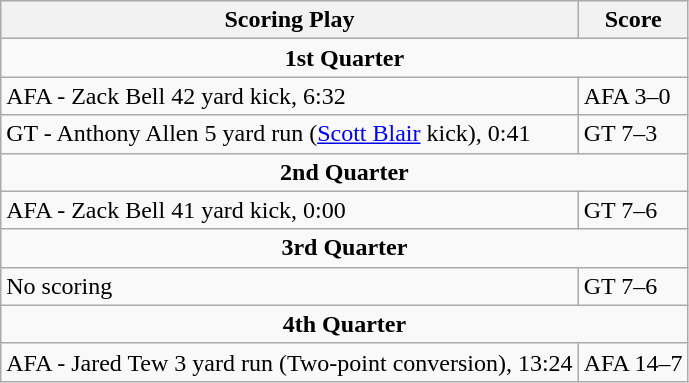<table class="wikitable">
<tr>
<th>Scoring Play</th>
<th>Score</th>
</tr>
<tr>
<td colspan="4" align="center"><strong>1st Quarter</strong></td>
</tr>
<tr>
<td>AFA - Zack Bell 42 yard kick, 6:32</td>
<td>AFA 3–0</td>
</tr>
<tr>
<td>GT - Anthony Allen 5 yard run (<a href='#'>Scott Blair</a> kick), 0:41</td>
<td>GT 7–3</td>
</tr>
<tr>
<td colspan="4" align="center"><strong>2nd Quarter</strong></td>
</tr>
<tr>
<td>AFA - Zack Bell 41 yard kick, 0:00</td>
<td>GT 7–6</td>
</tr>
<tr>
<td colspan="4" align="center"><strong>3rd Quarter</strong></td>
</tr>
<tr>
<td>No scoring</td>
<td>GT 7–6</td>
</tr>
<tr>
<td colspan="4" align="center"><strong>4th Quarter</strong></td>
</tr>
<tr>
<td>AFA - Jared Tew 3 yard run (Two-point conversion), 13:24</td>
<td>AFA 14–7</td>
</tr>
</table>
